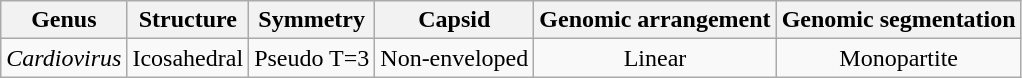<table class="wikitable sortable" style="text-align:center">
<tr>
<th>Genus</th>
<th>Structure</th>
<th>Symmetry</th>
<th>Capsid</th>
<th>Genomic arrangement</th>
<th>Genomic segmentation</th>
</tr>
<tr>
<td><em>Cardiovirus</em></td>
<td>Icosahedral</td>
<td>Pseudo T=3</td>
<td>Non-enveloped</td>
<td>Linear</td>
<td>Monopartite</td>
</tr>
</table>
